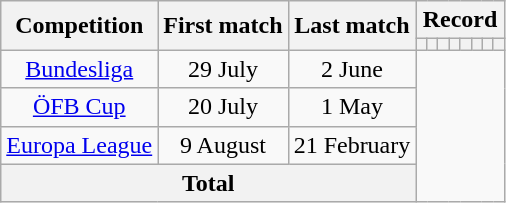<table class="wikitable" style="text-align: center">
<tr>
<th rowspan="2">Competition</th>
<th rowspan="2">First match</th>
<th rowspan="2">Last match</th>
<th colspan="8">Record</th>
</tr>
<tr>
<th></th>
<th></th>
<th></th>
<th></th>
<th></th>
<th></th>
<th></th>
<th></th>
</tr>
<tr>
<td><a href='#'>Bundesliga</a></td>
<td>29 July</td>
<td>2 June<br></td>
</tr>
<tr>
<td><a href='#'>ÖFB Cup</a></td>
<td>20 July</td>
<td>1 May<br></td>
</tr>
<tr>
<td><a href='#'>Europa League</a></td>
<td>9 August</td>
<td>21 February<br></td>
</tr>
<tr>
<th colspan="3">Total<br></th>
</tr>
</table>
